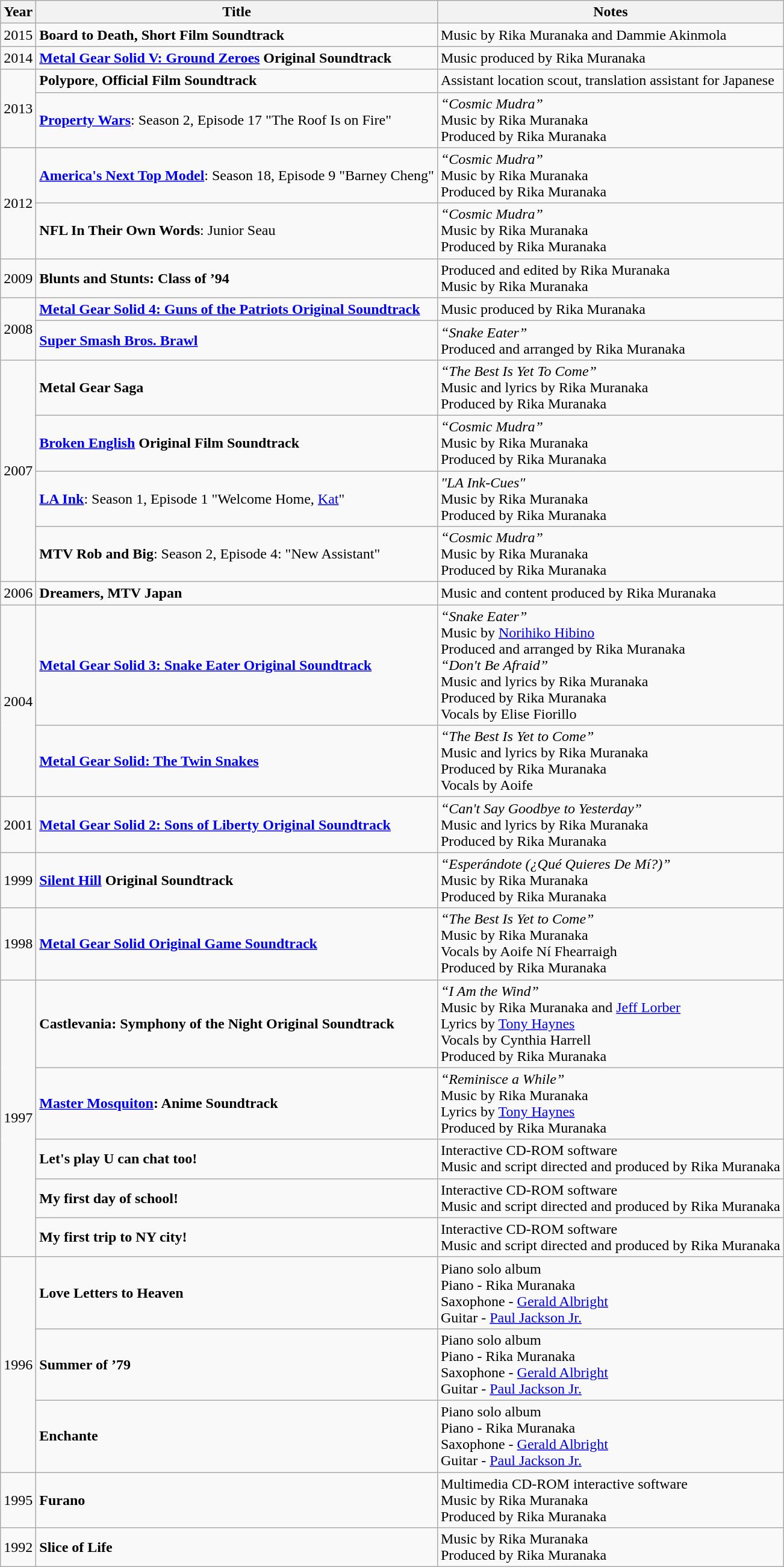<table class="wikitable">
<tr>
<th>Year</th>
<th>Title</th>
<th>Notes</th>
</tr>
<tr>
<td>2015</td>
<td><strong>Board to Death, Short Film Soundtrack</strong></td>
<td>Music by Rika Muranaka and Dammie Akinmola</td>
</tr>
<tr>
<td>2014</td>
<td><strong><a href='#'>Metal Gear Solid V: Ground Zeroes</a> Original Soundtrack</strong></td>
<td>Music produced by Rika Muranaka</td>
</tr>
<tr>
<td rowspan="2">2013</td>
<td><strong>Polypore</strong>, <strong>Official Film Soundtrack</strong></td>
<td>Assistant location scout, translation assistant for Japanese</td>
</tr>
<tr>
<td><strong><a href='#'>Property Wars</a></strong>: Season 2, Episode 17 "The Roof Is on Fire"</td>
<td><em>“Cosmic Mudra”</em><br>Music by Rika Muranaka<br>Produced by Rika Muranaka</td>
</tr>
<tr>
<td rowspan="2">2012</td>
<td><strong><a href='#'>America's Next Top Model</a></strong>: Season 18, Episode 9 "Barney Cheng"</td>
<td><em>“Cosmic Mudra”</em><br>Music by Rika Muranaka<br>Produced by Rika Muranaka</td>
</tr>
<tr>
<td><strong>NFL In Their Own Words</strong>: Junior Seau</td>
<td><em>“Cosmic Mudra”</em><br>Music by Rika Muranaka<br>Produced by Rika Muranaka</td>
</tr>
<tr>
<td>2009</td>
<td><strong>Blunts and Stunts: Class of ’94</strong></td>
<td>Produced and edited by Rika Muranaka<br>Music by Rika Muranaka</td>
</tr>
<tr>
<td rowspan="2">2008</td>
<td><strong><a href='#'>Metal Gear Solid 4: Guns of the Patriots Original Soundtrack</a></strong></td>
<td>Music produced by Rika Muranaka</td>
</tr>
<tr>
<td><strong><a href='#'>Super Smash Bros. Brawl</a></strong></td>
<td><em>“Snake Eater”</em><br>Produced and arranged by Rika Muranaka</td>
</tr>
<tr>
<td rowspan="4">2007</td>
<td><strong>Metal Gear Saga</strong></td>
<td><em>“The Best Is Yet To Come”</em><br>Music and lyrics by Rika Muranaka<br>Produced by Rika Muranaka</td>
</tr>
<tr>
<td><strong><a href='#'>Broken English</a> Original Film Soundtrack</strong></td>
<td><em>“Cosmic Mudra”</em><br>Music by Rika Muranaka<br>Produced by Rika Muranaka</td>
</tr>
<tr>
<td><strong><a href='#'>LA Ink</a></strong>: Season 1, Episode 1 "Welcome Home, <a href='#'>Kat</a>"</td>
<td><em>"LA Ink-Cues"</em><br>Music by Rika Muranaka<br>Produced by Rika Muranaka</td>
</tr>
<tr>
<td><strong>MTV Rob and Big</strong>: Season 2, Episode 4: "New Assistant"</td>
<td><em>“Cosmic Mudra”</em><br>Music by Rika Muranaka<br>Produced by Rika Muranaka</td>
</tr>
<tr>
<td>2006</td>
<td><strong>Dreamers, MTV Japan</strong></td>
<td>Music and content produced by Rika Muranaka</td>
</tr>
<tr>
<td rowspan="2">2004</td>
<td><strong><a href='#'>Metal Gear Solid 3: Snake Eater Original Soundtrack</a></strong></td>
<td><em>“Snake Eater”</em><br>Music by <a href='#'>Norihiko Hibino</a><br>Produced and arranged by Rika Muranaka<br><em>“Don't Be Afraid”</em><br>Music and lyrics by Rika Muranaka<br>Produced by Rika Muranaka<br>Vocals by Elise Fiorillo</td>
</tr>
<tr>
<td><strong><a href='#'>Metal Gear Solid: The Twin Snakes</a></strong></td>
<td><em>“The Best Is Yet to Come”</em><br>Music and lyrics by Rika Muranaka<br>Produced by Rika Muranaka<br>Vocals by Aoife</td>
</tr>
<tr>
<td>2001</td>
<td><strong><a href='#'>Metal Gear Solid 2: Sons of Liberty Original Soundtrack</a></strong></td>
<td><em>“Can't Say Goodbye to Yesterday”</em><br>Music and lyrics by Rika Muranaka<br>Produced by Rika Muranaka</td>
</tr>
<tr>
<td>1999</td>
<td><strong><a href='#'>Silent Hill</a> Original Soundtrack</strong></td>
<td><em>“Esperándote (¿Qué Quieres De Mí?)”</em><br>Music by Rika Muranaka<br>Produced by Rika Muranaka</td>
</tr>
<tr>
<td>1998</td>
<td><strong><a href='#'>Metal Gear Solid Original Game Soundtrack</a></strong></td>
<td><em>“The Best Is Yet to Come”</em><br>Music by Rika Muranaka<br>Vocals by Aoife Ní Fhearraigh<br>Produced by Rika Muranaka</td>
</tr>
<tr>
<td rowspan="5">1997</td>
<td><strong>Castlevania: Symphony of the Night Original Soundtrack</strong></td>
<td><em>“I Am the Wind”</em><br>Music by Rika Muranaka and <a href='#'>Jeff Lorber</a><br>Lyrics by <a href='#'>Tony Haynes</a><br>Vocals by Cynthia Harrell<br>Produced by Rika Muranaka</td>
</tr>
<tr>
<td><strong><a href='#'>Master Mosquiton</a>: Anime Soundtrack</strong></td>
<td><em>“Reminisce a While”</em><br>Music by Rika Muranaka<br>Lyrics by <a href='#'>Tony Haynes</a><br>Produced by Rika Muranaka</td>
</tr>
<tr>
<td><strong>Let's play U can chat too!</strong></td>
<td>Interactive CD-ROM software<br>Music and script directed and produced by Rika Muranaka</td>
</tr>
<tr>
<td><strong>My first day of school!</strong></td>
<td>Interactive CD-ROM software<br>Music and script directed and produced by Rika Muranaka</td>
</tr>
<tr>
<td><strong>My first trip to NY city!</strong></td>
<td>Interactive CD-ROM software<br>Music and script directed and produced by Rika Muranaka</td>
</tr>
<tr>
<td rowspan="3">1996</td>
<td><strong>Love Letters to Heaven</strong></td>
<td>Piano solo album<br>Piano - Rika Muranaka<br>Saxophone - <a href='#'>Gerald Albright</a><br>Guitar - <a href='#'>Paul Jackson Jr.</a></td>
</tr>
<tr>
<td><strong>Summer of ’79</strong></td>
<td>Piano solo album<br>Piano - Rika Muranaka<br>Saxophone - <a href='#'>Gerald Albright</a><br>Guitar - <a href='#'>Paul Jackson Jr.</a></td>
</tr>
<tr>
<td><strong>Enchante</strong></td>
<td>Piano solo album<br>Piano - Rika Muranaka<br>Saxophone - <a href='#'>Gerald Albright</a><br>Guitar - <a href='#'>Paul Jackson Jr.</a></td>
</tr>
<tr>
<td>1995</td>
<td><strong>Furano</strong></td>
<td>Multimedia CD-ROM interactive software<br>Music by Rika Muranaka<br>Produced by Rika Muranaka</td>
</tr>
<tr>
<td>1992</td>
<td><strong>Slice of Life</strong></td>
<td>Music by Rika Muranaka<br>Produced by Rika Muranaka</td>
</tr>
</table>
